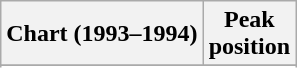<table class="wikitable sortable">
<tr>
<th align="left">Chart (1993–1994)</th>
<th align="center">Peak<br>position</th>
</tr>
<tr>
</tr>
<tr>
</tr>
</table>
